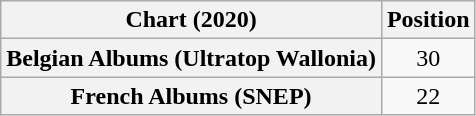<table class="wikitable sortable plainrowheaders" style="text-align:center">
<tr>
<th scope="col">Chart (2020)</th>
<th scope="col">Position</th>
</tr>
<tr>
<th scope="row">Belgian Albums (Ultratop Wallonia)</th>
<td>30</td>
</tr>
<tr>
<th scope="row">French Albums (SNEP)</th>
<td>22</td>
</tr>
</table>
